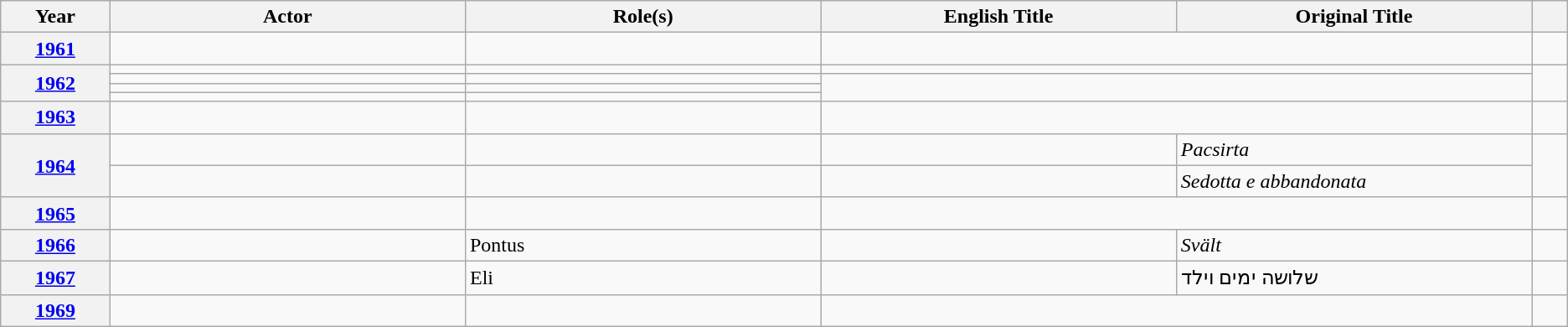<table class="wikitable unsortable">
<tr>
<th scope="col" style="width:3%;">Year</th>
<th scope="col" style="width:10%;">Actor</th>
<th scope="col" style="width:10%;">Role(s)</th>
<th scope="col" style="width:10%;">English Title</th>
<th scope="col" style="width:10%;">Original Title</th>
<th scope="col" style="width:1%;" class="unsortable"></th>
</tr>
<tr>
<th style="text-align:center;"><a href='#'>1961</a></th>
<td></td>
<td></td>
<td colspan="2"></td>
<td style="text-align:center;"></td>
</tr>
<tr>
<th rowspan="4" style="text-align:center;"><a href='#'>1962</a> </th>
<td></td>
<td></td>
<td colspan="2"></td>
<td rowspan="4" style="text-align:center;"><br></td>
</tr>
<tr>
<td></td>
<td></td>
<td rowspan="3" colspan="2"></td>
</tr>
<tr>
<td></td>
<td></td>
</tr>
<tr>
<td></td>
<td></td>
</tr>
<tr>
<th style="text-align:center;"><a href='#'>1963</a></th>
<td></td>
<td></td>
<td colspan="2"></td>
<td style="text-align:center;"></td>
</tr>
<tr>
<th rowspan="2" style="text-align:center;"><a href='#'>1964</a></th>
<td></td>
<td></td>
<td></td>
<td><em>Pacsirta</em></td>
<td rowspan="2" style="text-align:center;"></td>
</tr>
<tr>
<td></td>
<td></td>
<td></td>
<td><em>Sedotta e abbandonata</em></td>
</tr>
<tr>
<th style="text-align:center;"><a href='#'>1965</a></th>
<td></td>
<td></td>
<td colspan="2"></td>
<td style="text-align:center;"></td>
</tr>
<tr>
<th style="text-align:center;"><a href='#'>1966</a></th>
<td></td>
<td>Pontus</td>
<td></td>
<td><em>Svält</em></td>
<td style="text-align:center;"></td>
</tr>
<tr>
<th style="text-align:center;"><a href='#'>1967</a></th>
<td></td>
<td>Eli</td>
<td></td>
<td>שלושה ימים וילד</td>
<td style="text-align:center;"></td>
</tr>
<tr>
<th style="text-align:center;"><a href='#'>1969</a></th>
<td></td>
<td></td>
<td colspan="2"></td>
<td style="text-align:center;"></td>
</tr>
</table>
